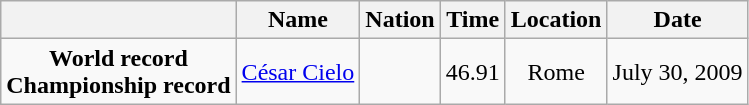<table class=wikitable style=text-align:center>
<tr>
<th></th>
<th>Name</th>
<th>Nation</th>
<th>Time</th>
<th>Location</th>
<th>Date</th>
</tr>
<tr>
<td><strong>World record</strong> <br> <strong>Championship record</strong></td>
<td><a href='#'>César Cielo</a></td>
<td></td>
<td align=left>46.91</td>
<td>Rome</td>
<td>July 30, 2009</td>
</tr>
</table>
